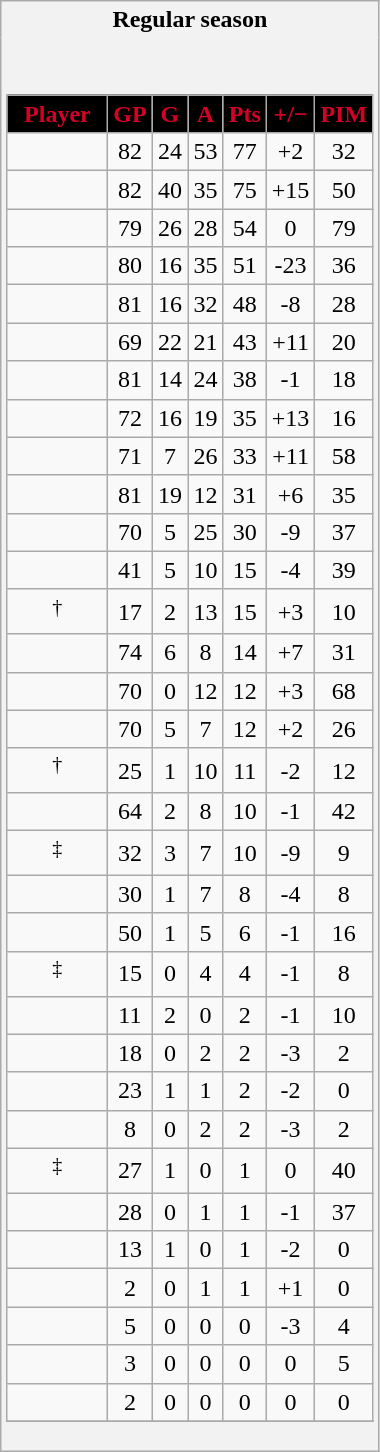<table class="wikitable" style="border: 1px solid #aaa;">
<tr>
<th style="border: 0;">Regular season</th>
</tr>
<tr>
<td style="background: #f2f2f2; border: 0; text-align: center;"><br><table class="wikitable sortable" width="100%">
<tr align=center>
<th style="background:black;color:#d40026;" width="40%">Player</th>
<th style="background:black;color:#d40026;" width="10%">GP</th>
<th style="background:black;color:#d40026;" width="10%">G</th>
<th style="background:black;color:#d40026;" width="10%">A</th>
<th style="background:black;color:#d40026;" width="10%">Pts</th>
<th style="background:black;color:#d40026;" width="10%">+/−</th>
<th style="background:black;color:#d40026;" width="10%">PIM</th>
</tr>
<tr align=center>
<td></td>
<td>82</td>
<td>24</td>
<td>53</td>
<td>77</td>
<td>+2</td>
<td>32</td>
</tr>
<tr align=center>
<td></td>
<td>82</td>
<td>40</td>
<td>35</td>
<td>75</td>
<td>+15</td>
<td>50</td>
</tr>
<tr align=center>
<td></td>
<td>79</td>
<td>26</td>
<td>28</td>
<td>54</td>
<td>0</td>
<td>79</td>
</tr>
<tr align=center>
<td></td>
<td>80</td>
<td>16</td>
<td>35</td>
<td>51</td>
<td>-23</td>
<td>36</td>
</tr>
<tr align=center>
<td></td>
<td>81</td>
<td>16</td>
<td>32</td>
<td>48</td>
<td>-8</td>
<td>28</td>
</tr>
<tr align=center>
<td></td>
<td>69</td>
<td>22</td>
<td>21</td>
<td>43</td>
<td>+11</td>
<td>20</td>
</tr>
<tr align=center>
<td></td>
<td>81</td>
<td>14</td>
<td>24</td>
<td>38</td>
<td>-1</td>
<td>18</td>
</tr>
<tr align=center>
<td></td>
<td>72</td>
<td>16</td>
<td>19</td>
<td>35</td>
<td>+13</td>
<td>16</td>
</tr>
<tr align=center>
<td></td>
<td>71</td>
<td>7</td>
<td>26</td>
<td>33</td>
<td>+11</td>
<td>58</td>
</tr>
<tr align=center>
<td></td>
<td>81</td>
<td>19</td>
<td>12</td>
<td>31</td>
<td>+6</td>
<td>35</td>
</tr>
<tr align=center>
<td></td>
<td>70</td>
<td>5</td>
<td>25</td>
<td>30</td>
<td>-9</td>
<td>37</td>
</tr>
<tr align=center>
<td></td>
<td>41</td>
<td>5</td>
<td>10</td>
<td>15</td>
<td>-4</td>
<td>39</td>
</tr>
<tr align=center>
<td><sup>†</sup></td>
<td>17</td>
<td>2</td>
<td>13</td>
<td>15</td>
<td>+3</td>
<td>10</td>
</tr>
<tr align=center>
<td></td>
<td>74</td>
<td>6</td>
<td>8</td>
<td>14</td>
<td>+7</td>
<td>31</td>
</tr>
<tr align=center>
<td></td>
<td>70</td>
<td>0</td>
<td>12</td>
<td>12</td>
<td>+3</td>
<td>68</td>
</tr>
<tr align=center>
<td></td>
<td>70</td>
<td>5</td>
<td>7</td>
<td>12</td>
<td>+2</td>
<td>26</td>
</tr>
<tr align=center>
<td><sup>†</sup></td>
<td>25</td>
<td>1</td>
<td>10</td>
<td>11</td>
<td>-2</td>
<td>12</td>
</tr>
<tr align=center>
<td></td>
<td>64</td>
<td>2</td>
<td>8</td>
<td>10</td>
<td>-1</td>
<td>42</td>
</tr>
<tr align=center>
<td><sup>‡</sup></td>
<td>32</td>
<td>3</td>
<td>7</td>
<td>10</td>
<td>-9</td>
<td>9</td>
</tr>
<tr align=center>
<td></td>
<td>30</td>
<td>1</td>
<td>7</td>
<td>8</td>
<td>-4</td>
<td>8</td>
</tr>
<tr align=center>
<td></td>
<td>50</td>
<td>1</td>
<td>5</td>
<td>6</td>
<td>-1</td>
<td>16</td>
</tr>
<tr align=center>
<td><sup>‡</sup></td>
<td>15</td>
<td>0</td>
<td>4</td>
<td>4</td>
<td>-1</td>
<td>8</td>
</tr>
<tr align=center>
<td></td>
<td>11</td>
<td>2</td>
<td>0</td>
<td>2</td>
<td>-1</td>
<td>10</td>
</tr>
<tr align=center>
<td></td>
<td>18</td>
<td>0</td>
<td>2</td>
<td>2</td>
<td>-3</td>
<td>2</td>
</tr>
<tr align=center>
<td></td>
<td>23</td>
<td>1</td>
<td>1</td>
<td>2</td>
<td>-2</td>
<td>0</td>
</tr>
<tr align=center>
<td></td>
<td>8</td>
<td>0</td>
<td>2</td>
<td>2</td>
<td>-3</td>
<td>2</td>
</tr>
<tr align=center>
<td><sup>‡</sup></td>
<td>27</td>
<td>1</td>
<td>0</td>
<td>1</td>
<td>0</td>
<td>40</td>
</tr>
<tr align=center>
<td></td>
<td>28</td>
<td>0</td>
<td>1</td>
<td>1</td>
<td>-1</td>
<td>37</td>
</tr>
<tr align=center>
<td></td>
<td>13</td>
<td>1</td>
<td>0</td>
<td>1</td>
<td>-2</td>
<td>0</td>
</tr>
<tr align=center>
<td></td>
<td>2</td>
<td>0</td>
<td>1</td>
<td>1</td>
<td>+1</td>
<td>0</td>
</tr>
<tr align=center>
<td></td>
<td>5</td>
<td>0</td>
<td>0</td>
<td>0</td>
<td>-3</td>
<td>4</td>
</tr>
<tr align=center>
<td></td>
<td>3</td>
<td>0</td>
<td>0</td>
<td>0</td>
<td>0</td>
<td>5</td>
</tr>
<tr align=center>
<td></td>
<td>2</td>
<td>0</td>
<td>0</td>
<td>0</td>
<td>0</td>
<td>0</td>
</tr>
<tr>
</tr>
</table>
</td>
</tr>
</table>
